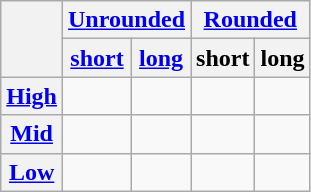<table class="wikitable" style="text-align: center">
<tr>
<th rowspan="2"></th>
<th colspan="2"><a href='#'>Unrounded</a></th>
<th colspan="2"><a href='#'>Rounded</a></th>
</tr>
<tr>
<th><a href='#'>short</a></th>
<th><a href='#'>long</a></th>
<th>short</th>
<th>long</th>
</tr>
<tr>
<th><a href='#'>High</a></th>
<td></td>
<td></td>
<td></td>
<td></td>
</tr>
<tr>
<th><a href='#'>Mid</a></th>
<td></td>
<td></td>
<td></td>
<td></td>
</tr>
<tr>
<th><a href='#'>Low</a></th>
<td></td>
<td></td>
<td></td>
<td></td>
</tr>
</table>
